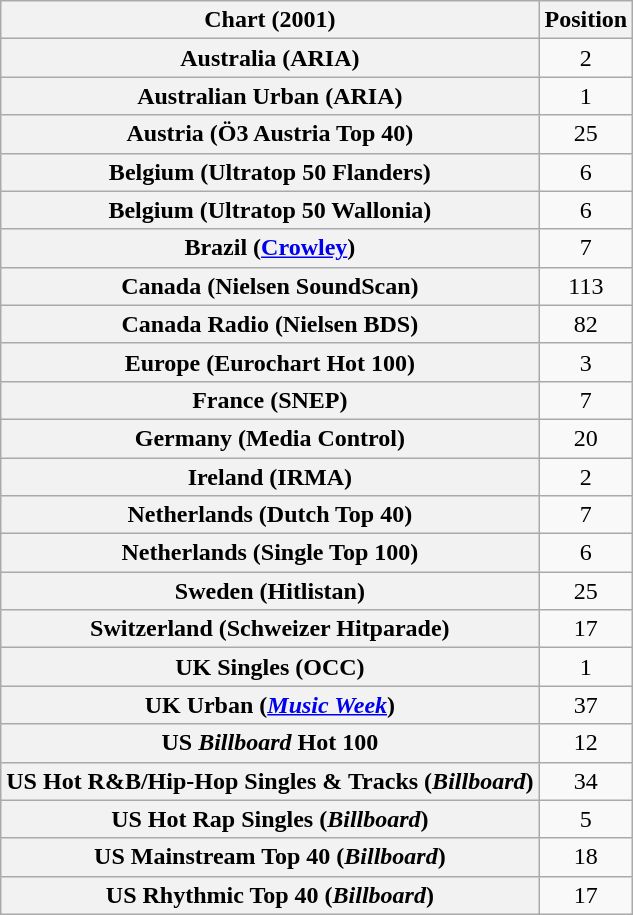<table class="wikitable sortable plainrowheaders" style="text-align:center">
<tr>
<th>Chart (2001)</th>
<th>Position</th>
</tr>
<tr>
<th scope="row">Australia (ARIA)</th>
<td>2</td>
</tr>
<tr>
<th scope="row">Australian Urban (ARIA)</th>
<td>1</td>
</tr>
<tr>
<th scope="row">Austria (Ö3 Austria Top 40)</th>
<td>25</td>
</tr>
<tr>
<th scope="row">Belgium (Ultratop 50 Flanders)</th>
<td>6</td>
</tr>
<tr>
<th scope="row">Belgium (Ultratop 50 Wallonia)</th>
<td>6</td>
</tr>
<tr>
<th scope="row">Brazil (<a href='#'>Crowley</a>)</th>
<td>7</td>
</tr>
<tr>
<th scope="row">Canada (Nielsen SoundScan)</th>
<td>113</td>
</tr>
<tr>
<th scope="row">Canada Radio (Nielsen BDS)</th>
<td>82</td>
</tr>
<tr>
<th scope="row">Europe (Eurochart Hot 100)</th>
<td>3</td>
</tr>
<tr>
<th scope="row">France (SNEP)</th>
<td>7</td>
</tr>
<tr>
<th scope="row">Germany (Media Control)</th>
<td>20</td>
</tr>
<tr>
<th scope="row">Ireland (IRMA)</th>
<td>2</td>
</tr>
<tr>
<th scope="row">Netherlands (Dutch Top 40)</th>
<td>7</td>
</tr>
<tr>
<th scope="row">Netherlands (Single Top 100)</th>
<td>6</td>
</tr>
<tr>
<th scope="row">Sweden (Hitlistan)</th>
<td>25</td>
</tr>
<tr>
<th scope="row">Switzerland (Schweizer Hitparade)</th>
<td>17</td>
</tr>
<tr>
<th scope="row">UK Singles (OCC)</th>
<td>1</td>
</tr>
<tr>
<th scope="row">UK Urban (<em><a href='#'>Music Week</a></em>)</th>
<td>37</td>
</tr>
<tr>
<th scope="row">US <em>Billboard</em> Hot 100</th>
<td>12</td>
</tr>
<tr>
<th scope="row">US Hot R&B/Hip-Hop Singles & Tracks (<em>Billboard</em>)</th>
<td>34</td>
</tr>
<tr>
<th scope="row">US Hot Rap Singles (<em>Billboard</em>)</th>
<td>5</td>
</tr>
<tr>
<th scope="row">US Mainstream Top 40 (<em>Billboard</em>)</th>
<td>18</td>
</tr>
<tr>
<th scope="row">US Rhythmic Top 40 (<em>Billboard</em>)</th>
<td>17</td>
</tr>
</table>
